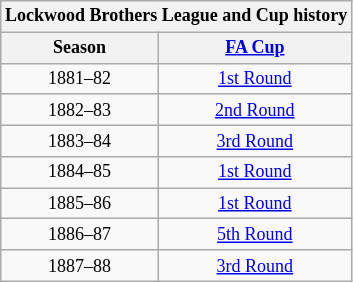<table class="wikitable collapsible" style="text-align:center;font-size:75%">
<tr>
<th colspan="2"><strong>Lockwood Brothers League and Cup history</strong></th>
</tr>
<tr>
<th>Season</th>
<th><a href='#'>FA Cup</a></th>
</tr>
<tr>
<td>1881–82</td>
<td><a href='#'>1st Round</a></td>
</tr>
<tr>
<td>1882–83</td>
<td><a href='#'>2nd Round</a></td>
</tr>
<tr>
<td>1883–84</td>
<td><a href='#'>3rd Round</a></td>
</tr>
<tr>
<td>1884–85</td>
<td><a href='#'>1st Round</a></td>
</tr>
<tr>
<td>1885–86</td>
<td><a href='#'>1st Round</a></td>
</tr>
<tr>
<td>1886–87</td>
<td><a href='#'>5th Round</a></td>
</tr>
<tr>
<td>1887–88</td>
<td><a href='#'>3rd Round</a></td>
</tr>
</table>
